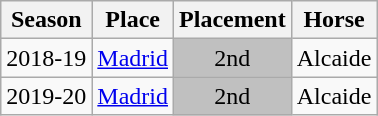<table class="wikitable sortable">
<tr>
<th>Season</th>
<th>Place</th>
<th>Placement</th>
<th>Horse</th>
</tr>
<tr>
<td>2018-19</td>
<td> <a href='#'>Madrid</a></td>
<td align=center style="background:silver">2nd</td>
<td>Alcaide</td>
</tr>
<tr>
<td>2019-20</td>
<td> <a href='#'>Madrid</a></td>
<td align=center style="background:silver">2nd</td>
<td>Alcaide</td>
</tr>
</table>
